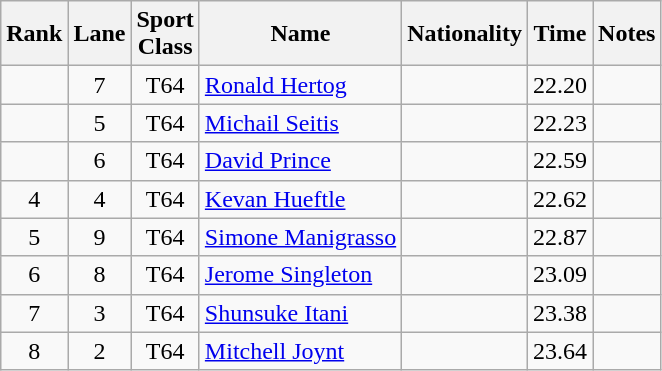<table class="wikitable sortable" style="text-align:center">
<tr>
<th>Rank</th>
<th>Lane</th>
<th>Sport<br>Class</th>
<th>Name</th>
<th>Nationality</th>
<th>Time</th>
<th>Notes</th>
</tr>
<tr>
<td></td>
<td>7</td>
<td>T64</td>
<td align=left><a href='#'>Ronald Hertog</a></td>
<td align=left></td>
<td>22.20</td>
<td></td>
</tr>
<tr>
<td></td>
<td>5</td>
<td>T64</td>
<td align=left><a href='#'>Michail Seitis</a></td>
<td align=left></td>
<td>22.23</td>
<td></td>
</tr>
<tr>
<td></td>
<td>6</td>
<td>T64</td>
<td align=left><a href='#'>David Prince</a></td>
<td align=left></td>
<td>22.59</td>
<td></td>
</tr>
<tr>
<td>4</td>
<td>4</td>
<td>T64</td>
<td align=left><a href='#'>Kevan Hueftle</a></td>
<td align=left></td>
<td>22.62</td>
<td></td>
</tr>
<tr>
<td>5</td>
<td>9</td>
<td>T64</td>
<td align=left><a href='#'>Simone Manigrasso</a></td>
<td align=left></td>
<td>22.87</td>
<td></td>
</tr>
<tr>
<td>6</td>
<td>8</td>
<td>T64</td>
<td align=left><a href='#'>Jerome Singleton</a></td>
<td align=left></td>
<td>23.09</td>
<td></td>
</tr>
<tr>
<td>7</td>
<td>3</td>
<td>T64</td>
<td align=left><a href='#'>Shunsuke Itani</a></td>
<td align=left></td>
<td>23.38</td>
<td></td>
</tr>
<tr>
<td>8</td>
<td>2</td>
<td>T64</td>
<td align=left><a href='#'>Mitchell Joynt</a></td>
<td align=left></td>
<td>23.64</td>
<td></td>
</tr>
</table>
